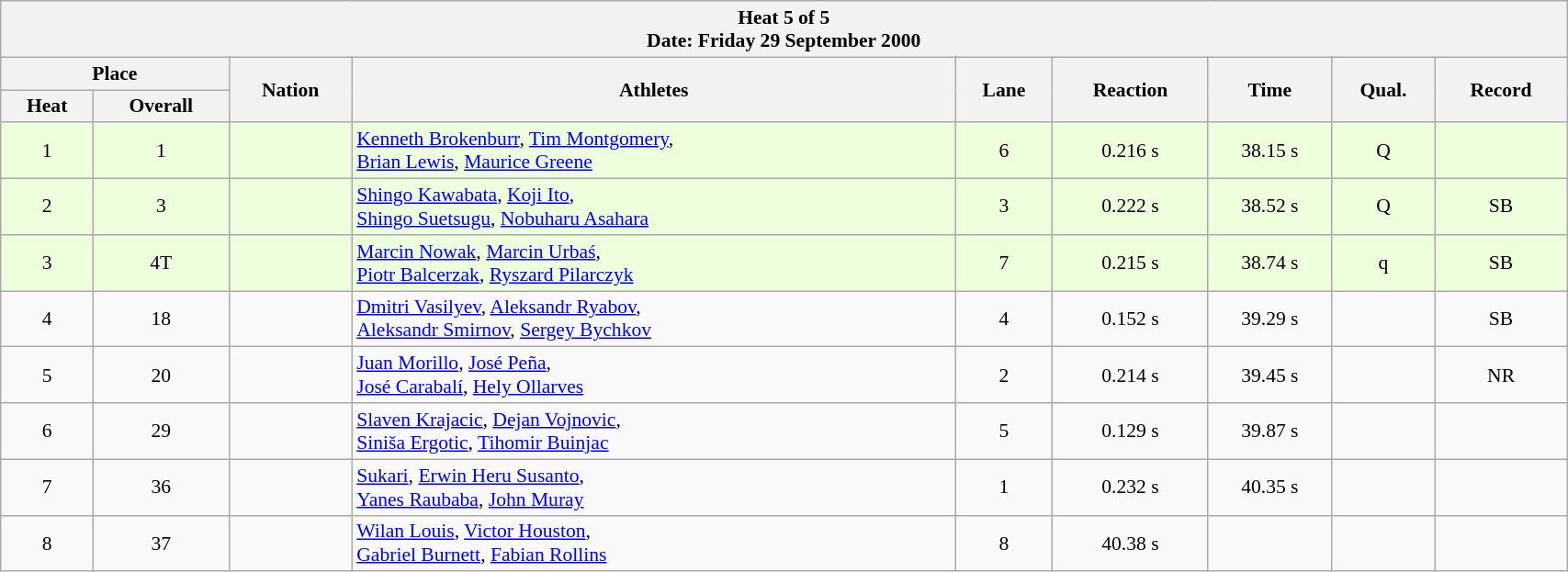<table class="wikitable sortable" style="font-size:90%" width="90%">
<tr>
<th colspan=9>Heat 5 of 5 <br> Date: Friday 29 September 2000</th>
</tr>
<tr>
<th colspan=2>Place</th>
<th rowspan=2>Nation</th>
<th rowspan=2>Athletes</th>
<th rowspan=2>Lane</th>
<th rowspan=2>Reaction</th>
<th rowspan=2>Time</th>
<th rowspan=2>Qual.</th>
<th rowspan=2>Record</th>
</tr>
<tr>
<th>Heat</th>
<th>Overall</th>
</tr>
<tr bgcolor = "eeffdd">
<td align="center">1</td>
<td align="center">1</td>
<td align="left"></td>
<td align="left"><a href='#'>Kenneth Brokenburr</a>, <a href='#'>Tim Montgomery</a>, <br> <a href='#'>Brian Lewis</a>, <a href='#'>Maurice Greene</a></td>
<td align="center">6</td>
<td align="center">0.216 s</td>
<td align="center">38.15 s</td>
<td align="center">Q</td>
<td align="center"></td>
</tr>
<tr bgcolor = "eeffdd">
<td align="center">2</td>
<td align="center">3</td>
<td align="left"></td>
<td align="left"><a href='#'>Shingo Kawabata</a>, <a href='#'>Koji Ito</a>, <br> <a href='#'>Shingo Suetsugu</a>, <a href='#'>Nobuharu Asahara</a></td>
<td align="center">3</td>
<td align="center">0.222 s</td>
<td align="center">38.52 s</td>
<td align="center">Q</td>
<td align="center">SB</td>
</tr>
<tr bgcolor = "eeffdd">
<td align="center">3</td>
<td align="center">4T</td>
<td align="left"></td>
<td align="left"><a href='#'>Marcin Nowak</a>, <a href='#'>Marcin Urbaś</a>, <br><a href='#'>Piotr Balcerzak</a>, <a href='#'>Ryszard Pilarczyk</a></td>
<td align="center">7</td>
<td align="center">0.215 s</td>
<td align="center">38.74 s</td>
<td align="center">q</td>
<td align="center">SB</td>
</tr>
<tr>
<td align="center">4</td>
<td align="center">18</td>
<td align="left"></td>
<td align="left"><a href='#'>Dmitri Vasilyev</a>, <a href='#'>Aleksandr Ryabov</a>, <br><a href='#'>Aleksandr Smirnov</a>, <a href='#'>Sergey Bychkov</a></td>
<td align="center">4</td>
<td align="center">0.152 s</td>
<td align="center">39.29 s</td>
<td align="center"></td>
<td align="center">SB</td>
</tr>
<tr>
<td align="center">5</td>
<td align="center">20</td>
<td align="left"></td>
<td align="left"><a href='#'>Juan Morillo</a>, <a href='#'>José Peña</a>,<br> <a href='#'>José Carabalí</a>, <a href='#'>Hely Ollarves</a></td>
<td align="center">2</td>
<td align="center">0.214 s</td>
<td align="center">39.45 s</td>
<td align="center"></td>
<td align="center">NR</td>
</tr>
<tr>
<td align="center">6</td>
<td align="center">29</td>
<td align="left"></td>
<td align="left"><a href='#'>Slaven Krajacic</a>, <a href='#'>Dejan Vojnovic</a>, <br><a href='#'>Siniša Ergotic</a>, <a href='#'>Tihomir Buinjac</a></td>
<td align="center">5</td>
<td align="center">0.129 s</td>
<td align="center">39.87 s</td>
<td align="center"></td>
<td align="center"></td>
</tr>
<tr>
<td align="center">7</td>
<td align="center">36</td>
<td align="left"></td>
<td align="left"><a href='#'>Sukari</a>, <a href='#'>Erwin Heru Susanto</a>,<br> <a href='#'>Yanes Raubaba</a>, <a href='#'>John Muray</a></td>
<td align="center">1</td>
<td align="center">0.232 s</td>
<td align="center">40.35 s</td>
<td align="center"></td>
<td align="center"></td>
</tr>
<tr>
<td align="center">8</td>
<td align="center">37</td>
<td align="left"></td>
<td align="left"><a href='#'>Wilan Louis</a>, <a href='#'>Victor Houston</a>, <br> <a href='#'>Gabriel Burnett</a>, <a href='#'>Fabian Rollins</a></td>
<td align="center">8</td>
<td align="center">40.38 s</td>
<td align="center"></td>
<td align="center"></td>
</tr>
</table>
